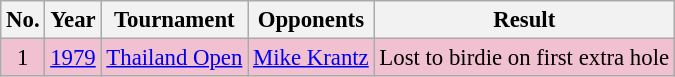<table class="wikitable" style="font-size:95%;">
<tr>
<th>No.</th>
<th>Year</th>
<th>Tournament</th>
<th>Opponents</th>
<th>Result</th>
</tr>
<tr style="background:#F2C1D1;">
<td align=center>1</td>
<td><a href='#'>1979</a></td>
<td><a href='#'>Thailand Open</a></td>
<td> <a href='#'>Mike Krantz</a></td>
<td>Lost to birdie on first extra hole</td>
</tr>
</table>
